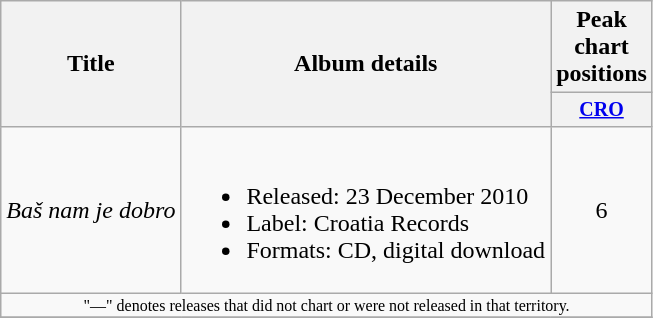<table class="wikitable">
<tr>
<th rowspan="2">Title</th>
<th rowspan="2">Album details</th>
<th colspan="1">Peak chart positions</th>
</tr>
<tr style="font-size:smaller;">
<th width="25"><a href='#'>CRO</a><br></th>
</tr>
<tr>
<td><em>Baš nam je dobro</em></td>
<td><br><ul><li>Released: 23 December 2010</li><li>Label: Croatia Records</li><li>Formats: CD, digital download</li></ul></td>
<td align="center">6</td>
</tr>
<tr>
<td align="center" colspan="21" style="font-size: 8pt">"—" denotes releases that did not chart or were not released in that territory.</td>
</tr>
<tr>
</tr>
</table>
